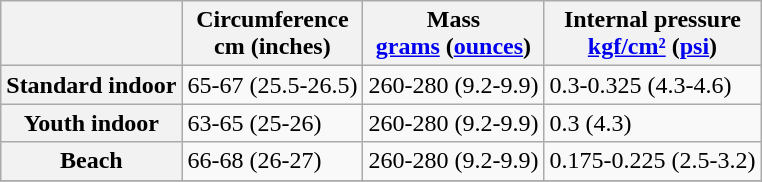<table class="wikitable">
<tr>
<th></th>
<th>Circumference<br>cm (inches)</th>
<th>Mass<br><a href='#'>grams</a> (<a href='#'>ounces</a>)</th>
<th>Internal pressure<br><a href='#'>kgf/cm²</a> (<a href='#'>psi</a>)</th>
</tr>
<tr>
<th>Standard indoor</th>
<td>65-67 (25.5-26.5)</td>
<td>260-280 (9.2-9.9)</td>
<td>0.3-0.325 (4.3-4.6)</td>
</tr>
<tr>
<th>Youth indoor</th>
<td>63-65 (25-26)</td>
<td>260-280 (9.2-9.9)</td>
<td>0.3 (4.3)</td>
</tr>
<tr>
<th>Beach</th>
<td>66-68 (26-27)</td>
<td>260-280 (9.2-9.9)</td>
<td>0.175-0.225 (2.5-3.2)</td>
</tr>
<tr>
</tr>
</table>
